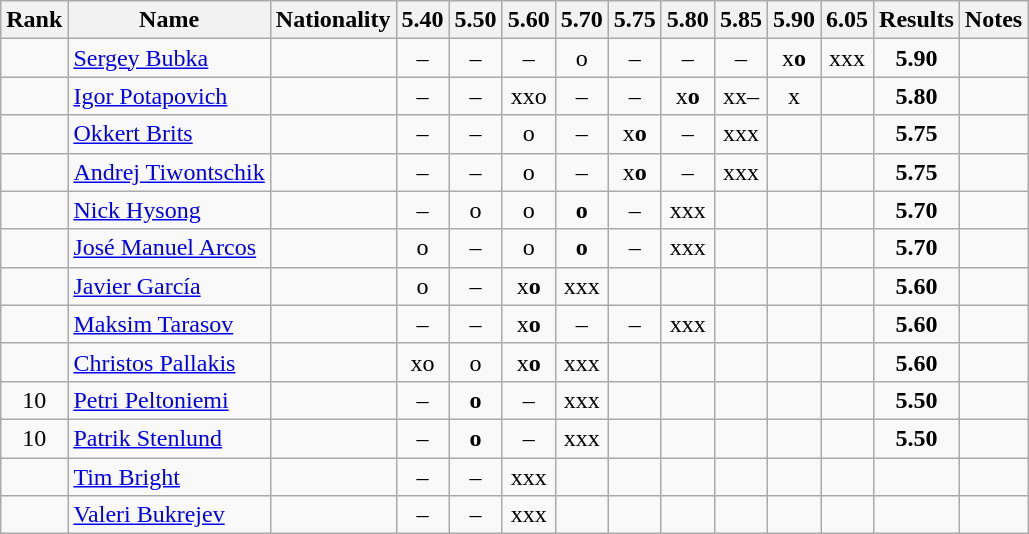<table class="wikitable sortable" style="text-align:center">
<tr>
<th>Rank</th>
<th>Name</th>
<th>Nationality</th>
<th>5.40</th>
<th>5.50</th>
<th>5.60</th>
<th>5.70</th>
<th>5.75</th>
<th>5.80</th>
<th>5.85</th>
<th>5.90</th>
<th>6.05</th>
<th>Results</th>
<th>Notes</th>
</tr>
<tr>
<td></td>
<td align="left"><a href='#'>Sergey Bubka</a></td>
<td align=left></td>
<td>–</td>
<td>–</td>
<td>–</td>
<td>o</td>
<td>–</td>
<td>–</td>
<td>–</td>
<td>x<strong>o</strong></td>
<td>xxx</td>
<td><strong>5.90</strong></td>
<td></td>
</tr>
<tr>
<td></td>
<td align="left"><a href='#'>Igor Potapovich</a></td>
<td align=left></td>
<td>–</td>
<td>–</td>
<td>xxo</td>
<td>–</td>
<td>–</td>
<td>x<strong>o</strong></td>
<td>xx–</td>
<td>x</td>
<td></td>
<td><strong>5.80</strong></td>
<td></td>
</tr>
<tr>
<td></td>
<td align="left"><a href='#'>Okkert Brits</a></td>
<td align=left></td>
<td>–</td>
<td>–</td>
<td>o</td>
<td>–</td>
<td>x<strong>o</strong></td>
<td>–</td>
<td>xxx</td>
<td></td>
<td></td>
<td><strong>5.75</strong></td>
<td></td>
</tr>
<tr>
<td></td>
<td align="left"><a href='#'>Andrej Tiwontschik</a></td>
<td align=left></td>
<td>–</td>
<td>–</td>
<td>o</td>
<td>–</td>
<td>x<strong>o</strong></td>
<td>–</td>
<td>xxx</td>
<td></td>
<td></td>
<td><strong>5.75</strong></td>
<td></td>
</tr>
<tr>
<td></td>
<td align="left"><a href='#'>Nick Hysong</a></td>
<td align=left></td>
<td>–</td>
<td>o</td>
<td>o</td>
<td><strong>o</strong></td>
<td>–</td>
<td>xxx</td>
<td></td>
<td></td>
<td></td>
<td><strong>5.70</strong></td>
<td></td>
</tr>
<tr>
<td></td>
<td align="left"><a href='#'>José Manuel Arcos</a></td>
<td align=left></td>
<td>o</td>
<td>–</td>
<td>o</td>
<td><strong>o</strong></td>
<td>–</td>
<td>xxx</td>
<td></td>
<td></td>
<td></td>
<td><strong>5.70</strong></td>
<td></td>
</tr>
<tr>
<td></td>
<td align="left"><a href='#'>Javier García</a></td>
<td align=left></td>
<td>o</td>
<td>–</td>
<td>x<strong>o</strong></td>
<td>xxx</td>
<td></td>
<td></td>
<td></td>
<td></td>
<td></td>
<td><strong>5.60</strong></td>
<td></td>
</tr>
<tr>
<td></td>
<td align="left"><a href='#'>Maksim Tarasov</a></td>
<td align=left></td>
<td>–</td>
<td>–</td>
<td>x<strong>o</strong></td>
<td>–</td>
<td>–</td>
<td>xxx</td>
<td></td>
<td></td>
<td></td>
<td><strong>5.60</strong></td>
<td></td>
</tr>
<tr>
<td></td>
<td align="left"><a href='#'>Christos Pallakis</a></td>
<td align=left></td>
<td>xo</td>
<td>o</td>
<td>x<strong>o</strong></td>
<td>xxx</td>
<td></td>
<td></td>
<td></td>
<td></td>
<td></td>
<td><strong>5.60</strong></td>
<td></td>
</tr>
<tr>
<td>10</td>
<td align="left"><a href='#'>Petri Peltoniemi</a></td>
<td align=left></td>
<td>–</td>
<td><strong>o</strong></td>
<td>–</td>
<td>xxx</td>
<td></td>
<td></td>
<td></td>
<td></td>
<td></td>
<td><strong>5.50</strong></td>
<td></td>
</tr>
<tr>
<td>10</td>
<td align="left"><a href='#'>Patrik Stenlund</a></td>
<td align=left></td>
<td>–</td>
<td><strong>o</strong></td>
<td>–</td>
<td>xxx</td>
<td></td>
<td></td>
<td></td>
<td></td>
<td></td>
<td><strong>5.50</strong></td>
<td></td>
</tr>
<tr>
<td></td>
<td align="left"><a href='#'>Tim Bright</a></td>
<td align=left></td>
<td>–</td>
<td>–</td>
<td>xxx</td>
<td></td>
<td></td>
<td></td>
<td></td>
<td></td>
<td></td>
<td><strong></strong></td>
<td></td>
</tr>
<tr>
<td></td>
<td align="left"><a href='#'>Valeri Bukrejev</a></td>
<td align=left></td>
<td>–</td>
<td>–</td>
<td>xxx</td>
<td></td>
<td></td>
<td></td>
<td></td>
<td></td>
<td></td>
<td><strong></strong></td>
<td></td>
</tr>
</table>
